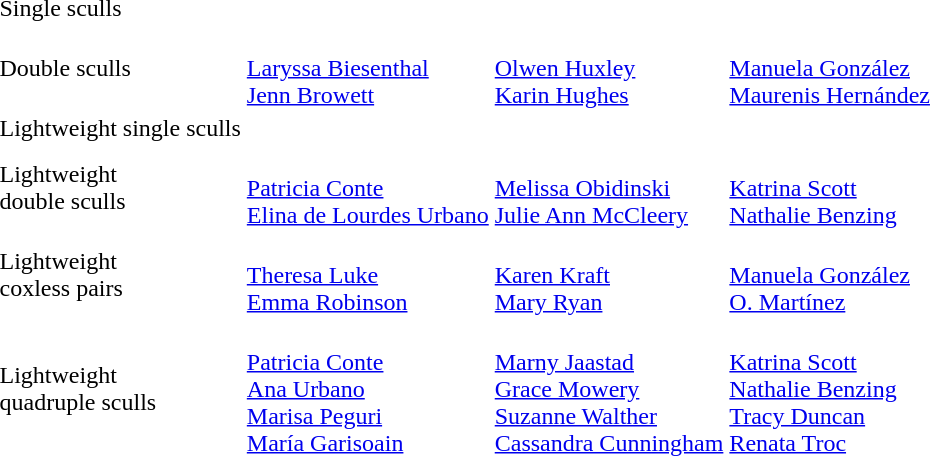<table>
<tr>
<td>Single sculls <br></td>
<td></td>
<td></td>
<td></td>
</tr>
<tr>
<td>Double sculls <br></td>
<td><br><a href='#'>Laryssa Biesenthal</a><br> <a href='#'>Jenn Browett</a></td>
<td><br><a href='#'>Olwen Huxley</a><br> <a href='#'>Karin Hughes</a></td>
<td> <br><a href='#'>Manuela González</a><br> <a href='#'>Maurenis Hernández</a></td>
</tr>
<tr>
<td>Lightweight single sculls  <br></td>
<td></td>
<td></td>
<td></td>
</tr>
<tr>
<td>Lightweight<br>double sculls <br></td>
<td><br><a href='#'>Patricia Conte</a><br> <a href='#'>Elina de Lourdes Urbano</a></td>
<td><br><a href='#'>Melissa Obidinski</a><br> <a href='#'>Julie Ann McCleery</a></td>
<td><br><a href='#'>Katrina Scott</a><br> <a href='#'>Nathalie Benzing</a></td>
</tr>
<tr>
<td>Lightweight<br>coxless pairs<br></td>
<td><br><a href='#'>Theresa Luke</a> <br> <a href='#'>Emma Robinson</a></td>
<td><br><a href='#'>Karen Kraft</a> <br> <a href='#'>Mary Ryan</a></td>
<td><br><a href='#'>Manuela González</a> <br> <a href='#'>O. Martínez</a></td>
</tr>
<tr>
<td>Lightweight<br>quadruple sculls <br></td>
<td><br><a href='#'>Patricia Conte</a><br><a href='#'>Ana Urbano</a><br><a href='#'>Marisa Peguri</a><br><a href='#'>María Garisoain</a></td>
<td><br><a href='#'>Marny Jaastad</a><br><a href='#'>Grace Mowery</a><br><a href='#'>Suzanne Walther</a><br><a href='#'>Cassandra Cunningham</a></td>
<td><br><a href='#'>Katrina Scott</a><br><a href='#'>Nathalie Benzing</a><br><a href='#'>Tracy Duncan</a><br><a href='#'>Renata Troc</a></td>
</tr>
</table>
